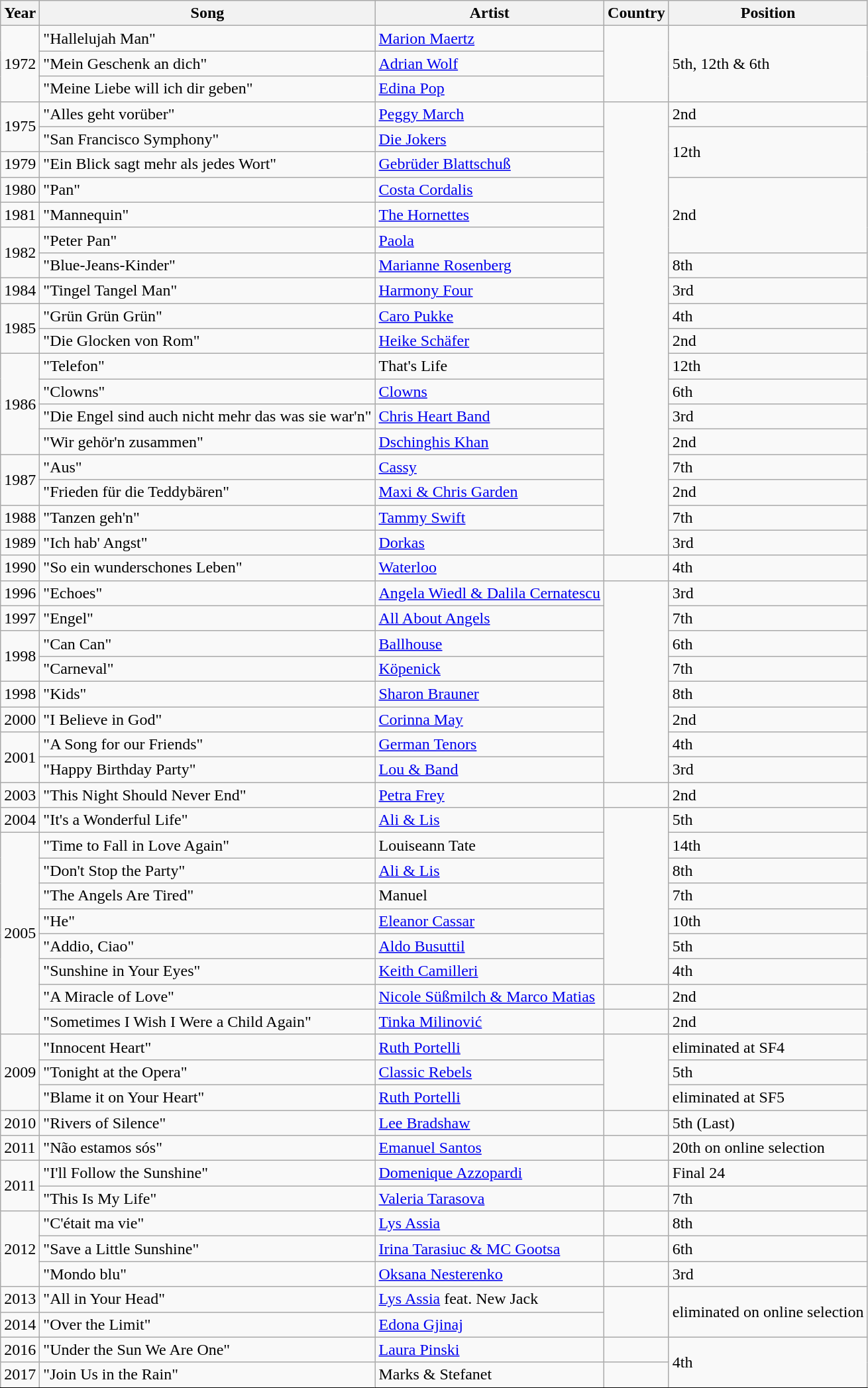<table class="wikitable sortable" style="border:1px solid black;">
<tr>
<th>Year</th>
<th>Song</th>
<th>Artist</th>
<th>Country</th>
<th>Position</th>
</tr>
<tr>
<td rowspan=3>1972</td>
<td>"Hallelujah Man"</td>
<td><a href='#'>Marion Maertz</a></td>
<td rowspan="3"></td>
<td rowspan=3>5th, 12th & 6th</td>
</tr>
<tr>
<td>"Mein Geschenk an dich"</td>
<td><a href='#'>Adrian Wolf</a></td>
</tr>
<tr>
<td>"Meine Liebe will ich dir geben"</td>
<td><a href='#'>Edina Pop</a></td>
</tr>
<tr>
<td rowspan=2>1975</td>
<td>"Alles geht vorüber"</td>
<td><a href='#'>Peggy March</a></td>
<td rowspan=18></td>
<td>2nd</td>
</tr>
<tr>
<td>"San Francisco Symphony"</td>
<td><a href='#'>Die Jokers</a></td>
<td rowspan="2">12th</td>
</tr>
<tr>
<td>1979</td>
<td>"Ein Blick sagt mehr als jedes Wort"</td>
<td><a href='#'>Gebrüder Blattschuß</a></td>
</tr>
<tr>
<td>1980</td>
<td>"Pan"</td>
<td><a href='#'>Costa Cordalis</a></td>
<td rowspan=3>2nd</td>
</tr>
<tr>
<td>1981</td>
<td>"Mannequin"</td>
<td><a href='#'>The Hornettes</a></td>
</tr>
<tr>
<td rowspan=2>1982</td>
<td>"Peter Pan"</td>
<td><a href='#'>Paola</a></td>
</tr>
<tr>
<td>"Blue-Jeans-Kinder"</td>
<td><a href='#'>Marianne Rosenberg</a></td>
<td>8th</td>
</tr>
<tr>
<td>1984</td>
<td>"Tingel Tangel Man"</td>
<td><a href='#'>Harmony Four</a></td>
<td>3rd</td>
</tr>
<tr>
<td rowspan=2>1985</td>
<td>"Grün Grün Grün"</td>
<td><a href='#'>Caro Pukke</a></td>
<td>4th</td>
</tr>
<tr>
<td>"Die Glocken von Rom"</td>
<td><a href='#'>Heike Schäfer</a></td>
<td>2nd</td>
</tr>
<tr>
<td rowspan=4>1986</td>
<td>"Telefon"</td>
<td>That's Life</td>
<td>12th</td>
</tr>
<tr>
<td>"Clowns"</td>
<td><a href='#'>Clowns</a></td>
<td>6th</td>
</tr>
<tr>
<td>"Die Engel sind auch nicht mehr das was sie war'n"</td>
<td><a href='#'>Chris Heart Band</a></td>
<td>3rd</td>
</tr>
<tr>
<td>"Wir gehör'n zusammen"</td>
<td><a href='#'>Dschinghis Khan</a></td>
<td>2nd</td>
</tr>
<tr>
<td rowspan=2>1987</td>
<td>"Aus"</td>
<td><a href='#'>Cassy</a></td>
<td>7th</td>
</tr>
<tr>
<td>"Frieden für die Teddybären"</td>
<td><a href='#'>Maxi & Chris Garden</a></td>
<td>2nd</td>
</tr>
<tr>
<td>1988</td>
<td>"Tanzen geh'n"</td>
<td><a href='#'>Tammy Swift</a></td>
<td>7th</td>
</tr>
<tr>
<td>1989</td>
<td>"Ich hab' Angst"</td>
<td><a href='#'>Dorkas</a></td>
<td>3rd</td>
</tr>
<tr>
<td>1990</td>
<td>"So ein wunderschones Leben"</td>
<td><a href='#'>Waterloo</a></td>
<td></td>
<td>4th</td>
</tr>
<tr>
<td>1996</td>
<td>"Echoes"</td>
<td><a href='#'>Angela Wiedl & Dalila Cernatescu</a></td>
<td rowspan="8"></td>
<td>3rd</td>
</tr>
<tr>
<td>1997</td>
<td>"Engel"</td>
<td><a href='#'>All About Angels</a></td>
<td>7th</td>
</tr>
<tr>
<td rowspan=2>1998</td>
<td>"Can Can"</td>
<td><a href='#'>Ballhouse</a></td>
<td>6th</td>
</tr>
<tr>
<td>"Carneval"</td>
<td><a href='#'>Köpenick</a></td>
<td>7th</td>
</tr>
<tr>
<td>1998</td>
<td>"Kids"</td>
<td><a href='#'>Sharon Brauner</a></td>
<td>8th</td>
</tr>
<tr>
<td>2000</td>
<td>"I Believe in God"</td>
<td><a href='#'>Corinna May</a></td>
<td>2nd</td>
</tr>
<tr>
<td rowspan=2>2001</td>
<td>"A Song for our Friends"</td>
<td><a href='#'>German Tenors</a></td>
<td>4th</td>
</tr>
<tr>
<td>"Happy Birthday Party"</td>
<td><a href='#'>Lou & Band</a></td>
<td>3rd</td>
</tr>
<tr>
<td>2003</td>
<td>"This Night Should Never End"</td>
<td><a href='#'>Petra Frey</a></td>
<td></td>
<td>2nd</td>
</tr>
<tr>
<td>2004</td>
<td>"It's a Wonderful Life"</td>
<td><a href='#'>Ali & Lis</a></td>
<td rowspan="7"></td>
<td>5th</td>
</tr>
<tr>
<td rowspan=8>2005</td>
<td>"Time to Fall in Love Again"</td>
<td>Louiseann Tate</td>
<td>14th</td>
</tr>
<tr>
<td>"Don't Stop the Party"</td>
<td><a href='#'>Ali & Lis</a></td>
<td>8th</td>
</tr>
<tr>
<td>"The Angels Are Tired"</td>
<td>Manuel</td>
<td>7th</td>
</tr>
<tr>
<td>"He"</td>
<td><a href='#'>Eleanor Cassar</a></td>
<td>10th</td>
</tr>
<tr>
<td>"Addio, Ciao"</td>
<td><a href='#'>Aldo Busuttil</a></td>
<td>5th</td>
</tr>
<tr>
<td>"Sunshine in Your Eyes"</td>
<td><a href='#'>Keith Camilleri</a></td>
<td>4th</td>
</tr>
<tr>
<td>"A Miracle of Love"</td>
<td><a href='#'>Nicole Süßmilch & Marco Matias</a></td>
<td></td>
<td>2nd</td>
</tr>
<tr>
<td>"Sometimes I Wish I Were a Child Again"</td>
<td><a href='#'>Tinka Milinović</a></td>
<td></td>
<td>2nd</td>
</tr>
<tr>
<td rowspan=3>2009</td>
<td>"Innocent Heart"</td>
<td><a href='#'>Ruth Portelli</a></td>
<td rowspan="3"></td>
<td>eliminated at SF4</td>
</tr>
<tr>
<td>"Tonight at the Opera"</td>
<td><a href='#'>Classic Rebels</a></td>
<td>5th</td>
</tr>
<tr>
<td>"Blame it on Your Heart"</td>
<td><a href='#'>Ruth Portelli</a></td>
<td>eliminated at SF5</td>
</tr>
<tr>
<td>2010</td>
<td>"Rivers of Silence"</td>
<td><a href='#'>Lee Bradshaw</a></td>
<td></td>
<td>5th (Last)</td>
</tr>
<tr>
<td>2011</td>
<td>"Não estamos sós"</td>
<td><a href='#'>Emanuel Santos</a></td>
<td></td>
<td>20th on online selection</td>
</tr>
<tr>
<td rowspan=2>2011</td>
<td>"I'll Follow the Sunshine"</td>
<td><a href='#'>Domenique Azzopardi</a></td>
<td></td>
<td>Final 24</td>
</tr>
<tr>
<td>"This Is My Life"</td>
<td><a href='#'>Valeria Tarasova</a></td>
<td></td>
<td>7th</td>
</tr>
<tr>
<td rowspan=3>2012</td>
<td>"C'était ma vie"</td>
<td><a href='#'>Lys Assia</a></td>
<td></td>
<td>8th</td>
</tr>
<tr>
<td>"Save a Little Sunshine"</td>
<td><a href='#'>Irina Tarasiuc & MC Gootsa</a></td>
<td></td>
<td>6th</td>
</tr>
<tr>
<td>"Mondo blu"</td>
<td><a href='#'>Oksana Nesterenko</a></td>
<td></td>
<td>3rd</td>
</tr>
<tr>
<td>2013</td>
<td>"All in Your Head"</td>
<td><a href='#'>Lys Assia</a> feat. New Jack</td>
<td rowspan=2></td>
<td rowspan=2>eliminated on online selection</td>
</tr>
<tr>
<td>2014</td>
<td>"Over the Limit"</td>
<td><a href='#'>Edona Gjinaj</a></td>
</tr>
<tr>
<td>2016</td>
<td>"Under the Sun We Are One"</td>
<td><a href='#'>Laura Pinski</a></td>
<td></td>
<td rowspan=2>4th</td>
</tr>
<tr>
<td>2017</td>
<td>"Join Us in the Rain"</td>
<td>Marks & Stefanet</td>
<td></td>
</tr>
<tr>
</tr>
</table>
